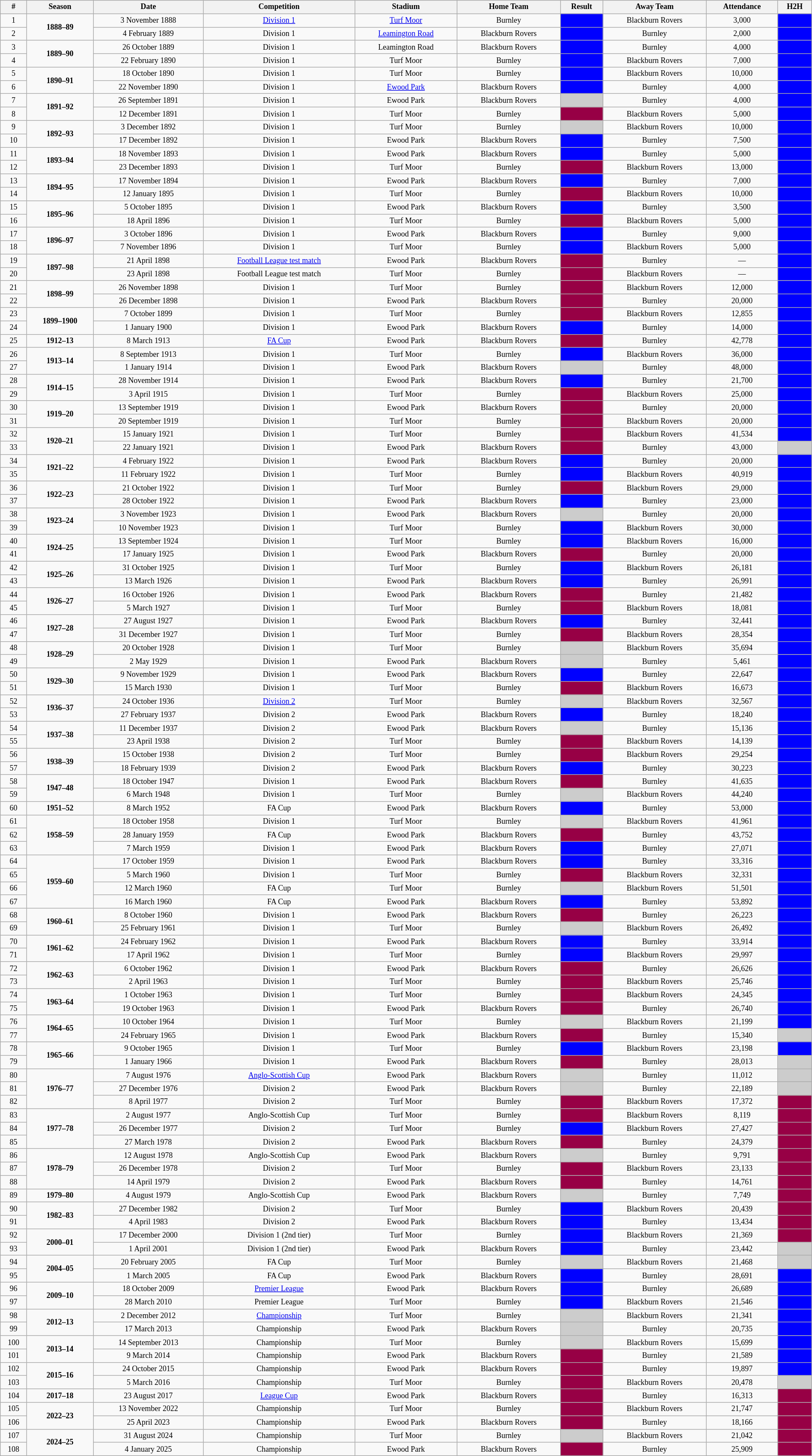<table class="wikitable" style="text-align: center; width: 100%; font-size: 12px">
<tr>
<th><strong>#</strong></th>
<th><strong>Season</strong></th>
<th><strong>Date</strong></th>
<th><strong>Competition</strong></th>
<th><strong>Stadium</strong></th>
<th><strong>Home Team</strong></th>
<th><strong>Result</strong></th>
<th><strong>Away Team</strong></th>
<th><strong>Attendance</strong></th>
<th><strong>H2H</strong></th>
</tr>
<tr>
<td>1</td>
<td rowspan="2"><strong>1888–89</strong></td>
<td>3 November 1888</td>
<td><a href='#'>Division 1</a></td>
<td><a href='#'>Turf Moor</a></td>
<td>Burnley</td>
<td style="background:#0000FF;"></td>
<td>Blackburn Rovers</td>
<td>3,000</td>
<td style="background:#0000FF;"></td>
</tr>
<tr>
<td>2</td>
<td>4 February 1889</td>
<td>Division 1</td>
<td><a href='#'>Leamington Road</a></td>
<td>Blackburn Rovers</td>
<td style="background:#0000FF;"></td>
<td>Burnley</td>
<td>2,000</td>
<td style="background:#0000FF;"></td>
</tr>
<tr>
<td>3</td>
<td rowspan=2><strong>1889–90</strong></td>
<td>26 October 1889</td>
<td>Division 1</td>
<td>Leamington Road</td>
<td>Blackburn Rovers</td>
<td style="background:#0000FF;"></td>
<td>Burnley</td>
<td>4,000</td>
<td style="background:#0000FF;"></td>
</tr>
<tr>
<td>4</td>
<td>22 February 1890</td>
<td>Division 1</td>
<td>Turf Moor</td>
<td>Burnley</td>
<td style="background:#0000FF;"></td>
<td>Blackburn Rovers</td>
<td>7,000</td>
<td style="background:#0000FF;"></td>
</tr>
<tr>
<td>5</td>
<td rowspan=2><strong>1890–91</strong></td>
<td>18 October 1890</td>
<td>Division 1</td>
<td>Turf Moor</td>
<td>Burnley</td>
<td style="background:#0000FF;"></td>
<td>Blackburn Rovers</td>
<td>10,000</td>
<td style="background:#0000FF;"></td>
</tr>
<tr>
<td>6</td>
<td>22 November 1890</td>
<td>Division 1</td>
<td><a href='#'>Ewood Park</a></td>
<td>Blackburn Rovers</td>
<td style="background:#0000FF;"></td>
<td>Burnley</td>
<td>4,000</td>
<td style="background:#0000FF;"></td>
</tr>
<tr>
<td>7</td>
<td rowspan=2><strong>1891–92</strong></td>
<td>26 September 1891</td>
<td>Division 1</td>
<td>Ewood Park</td>
<td>Blackburn Rovers</td>
<td style="background:#CCCCCC;"></td>
<td>Burnley</td>
<td>4,000</td>
<td style="background:#0000FF;"></td>
</tr>
<tr>
<td>8</td>
<td>12 December 1891</td>
<td>Division 1</td>
<td>Turf Moor</td>
<td>Burnley</td>
<td style="background:#970045;"></td>
<td>Blackburn Rovers</td>
<td>5,000</td>
<td style="background:#0000FF;"></td>
</tr>
<tr>
<td>9</td>
<td rowspan=2><strong>1892–93</strong></td>
<td>3 December 1892</td>
<td>Division 1</td>
<td>Turf Moor</td>
<td>Burnley</td>
<td style="background:#CCCCCC;"></td>
<td>Blackburn Rovers</td>
<td>10,000</td>
<td style="background:#0000FF;"></td>
</tr>
<tr>
<td>10</td>
<td>17 December 1892</td>
<td>Division 1</td>
<td>Ewood Park</td>
<td>Blackburn Rovers</td>
<td style="background:#0000FF;"></td>
<td>Burnley</td>
<td>7,500</td>
<td style="background:#0000FF;"></td>
</tr>
<tr>
<td>11</td>
<td rowspan=2><strong>1893–94</strong></td>
<td>18 November 1893</td>
<td>Division 1</td>
<td>Ewood Park</td>
<td>Blackburn Rovers</td>
<td style="background:#0000FF;"></td>
<td>Burnley</td>
<td>5,000</td>
<td style="background:#0000FF;"></td>
</tr>
<tr>
<td>12</td>
<td>23 December 1893</td>
<td>Division 1</td>
<td>Turf Moor</td>
<td>Burnley</td>
<td style="background:#970045;"></td>
<td>Blackburn Rovers</td>
<td>13,000</td>
<td style="background:#0000FF;"></td>
</tr>
<tr>
<td>13</td>
<td rowspan=2><strong>1894–95</strong></td>
<td>17 November 1894</td>
<td>Division 1</td>
<td>Ewood Park</td>
<td>Blackburn Rovers</td>
<td style="background:#0000FF;"></td>
<td>Burnley</td>
<td>7,000</td>
<td style="background:#0000FF;"></td>
</tr>
<tr>
<td>14</td>
<td>12 January 1895</td>
<td>Division 1</td>
<td>Turf Moor</td>
<td>Burnley</td>
<td style="background:#970045;"></td>
<td>Blackburn Rovers</td>
<td>10,000</td>
<td style="background:#0000FF;"></td>
</tr>
<tr>
<td>15</td>
<td rowspan="2"><strong>1895–96</strong></td>
<td>5 October 1895</td>
<td>Division 1</td>
<td>Ewood Park</td>
<td>Blackburn Rovers</td>
<td style="background:#0000FF;"></td>
<td>Burnley</td>
<td>3,500</td>
<td style="background:#0000FF;"></td>
</tr>
<tr>
<td>16</td>
<td>18 April 1896</td>
<td>Division 1</td>
<td>Turf Moor</td>
<td>Burnley</td>
<td style="background:#970045;"></td>
<td>Blackburn Rovers</td>
<td>5,000</td>
<td style="background:#0000FF;"></td>
</tr>
<tr>
<td>17</td>
<td rowspan="2"><strong>1896–97</strong></td>
<td>3 October 1896</td>
<td>Division 1</td>
<td>Ewood Park</td>
<td>Blackburn Rovers</td>
<td style="background:#0000FF;"></td>
<td>Burnley</td>
<td>9,000</td>
<td style="background:#0000FF;"></td>
</tr>
<tr>
<td>18</td>
<td>7 November 1896</td>
<td>Division 1</td>
<td>Turf Moor</td>
<td>Burnley</td>
<td style="background:#0000FF;"></td>
<td>Blackburn Rovers</td>
<td>5,000</td>
<td style="background:#0000FF;"></td>
</tr>
<tr>
<td>19</td>
<td rowspan="2"><strong>1897–98</strong></td>
<td>21 April 1898</td>
<td><a href='#'>Football League test match</a></td>
<td>Ewood Park</td>
<td>Blackburn Rovers</td>
<td style="background:#970045;"></td>
<td>Burnley</td>
<td>—</td>
<td style="background:#0000FF;"></td>
</tr>
<tr>
<td>20</td>
<td>23 April 1898</td>
<td>Football League test match</td>
<td>Turf Moor</td>
<td>Burnley</td>
<td style="background:#970045;"></td>
<td>Blackburn Rovers</td>
<td>—</td>
<td style="background:#0000FF;"></td>
</tr>
<tr>
<td>21</td>
<td rowspan="2"><strong>1898–99</strong></td>
<td>26 November 1898</td>
<td>Division 1</td>
<td>Turf Moor</td>
<td>Burnley</td>
<td style="background:#970045;"></td>
<td>Blackburn Rovers</td>
<td>12,000</td>
<td style="background:#0000FF;"></td>
</tr>
<tr>
<td>22</td>
<td>26 December 1898</td>
<td>Division 1</td>
<td>Ewood Park</td>
<td>Blackburn Rovers</td>
<td style="background:#970045;"></td>
<td>Burnley</td>
<td>20,000</td>
<td style="background:#0000FF;"></td>
</tr>
<tr>
<td>23</td>
<td rowspan="2"><strong>1899–1900</strong></td>
<td>7 October 1899</td>
<td>Division 1</td>
<td>Turf Moor</td>
<td>Burnley</td>
<td style="background:#970045;"></td>
<td>Blackburn Rovers</td>
<td>12,855</td>
<td style="background:#0000FF;"></td>
</tr>
<tr>
<td>24</td>
<td>1 January 1900</td>
<td>Division 1</td>
<td>Ewood Park</td>
<td>Blackburn Rovers</td>
<td style="background:#0000FF;"></td>
<td>Burnley</td>
<td>14,000</td>
<td style="background:#0000FF;"></td>
</tr>
<tr>
<td>25</td>
<td><strong>1912–13</strong></td>
<td>8 March 1913</td>
<td><a href='#'>FA Cup</a></td>
<td>Ewood Park</td>
<td>Blackburn Rovers</td>
<td style="background:#970045;"></td>
<td>Burnley</td>
<td>42,778</td>
<td style="background:#0000FF;"></td>
</tr>
<tr>
<td>26</td>
<td rowspan=2><strong>1913–14</strong></td>
<td>8 September 1913</td>
<td>Division 1</td>
<td>Turf Moor</td>
<td>Burnley</td>
<td style="background:#0000FF;"></td>
<td>Blackburn Rovers</td>
<td>36,000</td>
<td style="background:#0000FF;"></td>
</tr>
<tr>
<td>27</td>
<td>1 January 1914</td>
<td>Division 1</td>
<td>Ewood Park</td>
<td>Blackburn Rovers</td>
<td style="background:#CCCCCC;"></td>
<td>Burnley</td>
<td>48,000</td>
<td style="background:#0000FF;"></td>
</tr>
<tr>
<td>28</td>
<td rowspan=2><strong>1914–15</strong></td>
<td>28 November 1914</td>
<td>Division 1</td>
<td>Ewood Park</td>
<td>Blackburn Rovers</td>
<td style="background:#0000FF;"></td>
<td>Burnley</td>
<td>21,700</td>
<td style="background:#0000FF;"></td>
</tr>
<tr>
<td>29</td>
<td>3 April 1915</td>
<td>Division 1</td>
<td>Turf Moor</td>
<td>Burnley</td>
<td style="background:#970045;"></td>
<td>Blackburn Rovers</td>
<td>25,000</td>
<td style="background:#0000FF;"></td>
</tr>
<tr>
<td>30</td>
<td rowspan=2><strong>1919–20</strong></td>
<td>13 September 1919</td>
<td>Division 1</td>
<td>Ewood Park</td>
<td>Blackburn Rovers</td>
<td style="background:#970045;"></td>
<td>Burnley</td>
<td>20,000</td>
<td style="background:#0000FF;"></td>
</tr>
<tr>
<td>31</td>
<td>20 September 1919</td>
<td>Division 1</td>
<td>Turf Moor</td>
<td>Burnley</td>
<td style="background:#970045;"></td>
<td>Blackburn Rovers</td>
<td>20,000</td>
<td style="background:#0000FF;"></td>
</tr>
<tr>
<td>32</td>
<td rowspan=2><strong>1920–21</strong></td>
<td>15 January 1921</td>
<td>Division 1</td>
<td>Turf Moor</td>
<td>Burnley</td>
<td style="background:#970045;"></td>
<td>Blackburn Rovers</td>
<td>41,534</td>
<td style="background:#0000FF;"></td>
</tr>
<tr>
<td>33</td>
<td>22 January 1921</td>
<td>Division 1</td>
<td>Ewood Park</td>
<td>Blackburn Rovers</td>
<td style="background:#970045;"></td>
<td>Burnley</td>
<td>43,000</td>
<td style="background:#CCCCCC;"></td>
</tr>
<tr>
<td>34</td>
<td rowspan=2><strong>1921–22</strong></td>
<td>4 February 1922</td>
<td>Division 1</td>
<td>Ewood Park</td>
<td>Blackburn Rovers</td>
<td style="background:#0000FF;"></td>
<td>Burnley</td>
<td>20,000</td>
<td style="background:#0000FF;"></td>
</tr>
<tr>
<td>35</td>
<td>11 February 1922</td>
<td>Division 1</td>
<td>Turf Moor</td>
<td>Burnley</td>
<td style="background:#0000FF;"></td>
<td>Blackburn Rovers</td>
<td>40,919</td>
<td style="background:#0000FF;"></td>
</tr>
<tr>
<td>36</td>
<td rowspan=2><strong>1922–23</strong></td>
<td>21 October 1922</td>
<td>Division 1</td>
<td>Turf Moor</td>
<td>Burnley</td>
<td style="background:#970045;"></td>
<td>Blackburn Rovers</td>
<td>29,000</td>
<td style="background:#0000FF;"></td>
</tr>
<tr>
<td>37</td>
<td>28 October 1922</td>
<td>Division 1</td>
<td>Ewood Park</td>
<td>Blackburn Rovers</td>
<td style="background:#0000FF;"></td>
<td>Burnley</td>
<td>23,000</td>
<td style="background:#0000FF;"></td>
</tr>
<tr>
<td>38</td>
<td rowspan=2><strong>1923–24</strong></td>
<td>3 November 1923</td>
<td>Division 1</td>
<td>Ewood Park</td>
<td>Blackburn Rovers</td>
<td style="background:#CCCCCC;"></td>
<td>Burnley</td>
<td>20,000</td>
<td style="background:#0000FF;"></td>
</tr>
<tr>
<td>39</td>
<td>10 November 1923</td>
<td>Division 1</td>
<td>Turf Moor</td>
<td>Burnley</td>
<td style="background:#0000FF;"></td>
<td>Blackburn Rovers</td>
<td>30,000</td>
<td style="background:#0000FF;"></td>
</tr>
<tr>
<td>40</td>
<td rowspan=2><strong>1924–25</strong></td>
<td>13 September 1924</td>
<td>Division 1</td>
<td>Turf Moor</td>
<td>Burnley</td>
<td style="background:#0000FF;"></td>
<td>Blackburn Rovers</td>
<td>16,000</td>
<td style="background:#0000FF;"></td>
</tr>
<tr>
<td>41</td>
<td>17 January 1925</td>
<td>Division 1</td>
<td>Ewood Park</td>
<td>Blackburn Rovers</td>
<td style="background:#970045;"></td>
<td>Burnley</td>
<td>20,000</td>
<td style="background:#0000FF;"></td>
</tr>
<tr>
<td>42</td>
<td rowspan=2><strong>1925–26</strong></td>
<td>31 October 1925</td>
<td>Division 1</td>
<td>Turf Moor</td>
<td>Burnley</td>
<td style="background:#0000FF;"></td>
<td>Blackburn Rovers</td>
<td>26,181</td>
<td style="background:#0000FF;"></td>
</tr>
<tr>
<td>43</td>
<td>13 March 1926</td>
<td>Division 1</td>
<td>Ewood Park</td>
<td>Blackburn Rovers</td>
<td style="background:#0000FF;"></td>
<td>Burnley</td>
<td>26,991</td>
<td style="background:#0000FF;"></td>
</tr>
<tr>
<td>44</td>
<td rowspan=2><strong>1926–27</strong></td>
<td>16 October 1926</td>
<td>Division 1</td>
<td>Ewood Park</td>
<td>Blackburn Rovers</td>
<td style="background:#970045;"></td>
<td>Burnley</td>
<td>21,482</td>
<td style="background:#0000FF;"></td>
</tr>
<tr>
<td>45</td>
<td>5 March 1927</td>
<td>Division 1</td>
<td>Turf Moor</td>
<td>Burnley</td>
<td style="background:#970045;"></td>
<td>Blackburn Rovers</td>
<td>18,081</td>
<td style="background:#0000FF;"></td>
</tr>
<tr>
<td>46</td>
<td rowspan=2><strong>1927–28</strong></td>
<td>27 August 1927</td>
<td>Division 1</td>
<td>Ewood Park</td>
<td>Blackburn Rovers</td>
<td style="background:#0000FF;"></td>
<td>Burnley</td>
<td>32,441</td>
<td style="background:#0000FF;"></td>
</tr>
<tr>
<td>47</td>
<td>31 December 1927</td>
<td>Division 1</td>
<td>Turf Moor</td>
<td>Burnley</td>
<td style="background:#970045;"></td>
<td>Blackburn Rovers</td>
<td>28,354</td>
<td style="background:#0000FF;"></td>
</tr>
<tr>
<td>48</td>
<td rowspan=2><strong>1928–29</strong></td>
<td>20 October 1928</td>
<td>Division 1</td>
<td>Turf Moor</td>
<td>Burnley</td>
<td style="background:#CCCCCC;"></td>
<td>Blackburn Rovers</td>
<td>35,694</td>
<td style="background:#0000FF;"></td>
</tr>
<tr>
<td>49</td>
<td>2 May 1929</td>
<td>Division 1</td>
<td>Ewood Park</td>
<td>Blackburn Rovers</td>
<td style="background:#CCCCCC;"></td>
<td>Burnley</td>
<td>5,461</td>
<td style="background:#0000FF;"></td>
</tr>
<tr>
<td>50</td>
<td rowspan=2><strong>1929–30</strong></td>
<td>9 November 1929</td>
<td>Division 1</td>
<td>Ewood Park</td>
<td>Blackburn Rovers</td>
<td style="background:#0000FF;"></td>
<td>Burnley</td>
<td>22,647</td>
<td style="background:#0000FF;"></td>
</tr>
<tr>
<td>51</td>
<td>15 March 1930</td>
<td>Division 1</td>
<td>Turf Moor</td>
<td>Burnley</td>
<td style="background:#970045;"></td>
<td>Blackburn Rovers</td>
<td>16,673</td>
<td style="background:#0000FF;"></td>
</tr>
<tr>
<td>52</td>
<td rowspan="2"><strong>1936–37</strong></td>
<td>24 October 1936</td>
<td><a href='#'>Division 2</a></td>
<td>Turf Moor</td>
<td>Burnley</td>
<td style="background:#CCCCCC;"></td>
<td>Blackburn Rovers</td>
<td>32,567</td>
<td style="background:#0000FF;"></td>
</tr>
<tr>
<td>53</td>
<td>27 February 1937</td>
<td>Division 2</td>
<td>Ewood Park</td>
<td>Blackburn Rovers</td>
<td style="background:#0000FF;"></td>
<td>Burnley</td>
<td>18,240</td>
<td style="background:#0000FF;"></td>
</tr>
<tr>
<td>54</td>
<td rowspan="2"><strong>1937–38</strong></td>
<td>11 December 1937</td>
<td>Division 2</td>
<td>Ewood Park</td>
<td>Blackburn Rovers</td>
<td style="background:#CCCCCC;"></td>
<td>Burnley</td>
<td>15,136</td>
<td style="background:#0000FF;"></td>
</tr>
<tr>
<td>55</td>
<td>23 April 1938</td>
<td>Division 2</td>
<td>Turf Moor</td>
<td>Burnley</td>
<td style="background:#970045;"></td>
<td>Blackburn Rovers</td>
<td>14,139</td>
<td style="background:#0000FF;"></td>
</tr>
<tr>
<td>56</td>
<td rowspan=2><strong>1938–39</strong></td>
<td>15 October 1938</td>
<td>Division 2</td>
<td>Turf Moor</td>
<td>Burnley</td>
<td style="background:#970045;"></td>
<td>Blackburn Rovers</td>
<td>29,254</td>
<td style="background:#0000FF;"></td>
</tr>
<tr>
<td>57</td>
<td>18 February 1939</td>
<td>Division 2</td>
<td>Ewood Park</td>
<td>Blackburn Rovers</td>
<td style="background:#0000FF;"></td>
<td>Burnley</td>
<td>30,223</td>
<td style="background:#0000FF;"></td>
</tr>
<tr>
<td>58</td>
<td rowspan=2><strong>1947–48</strong></td>
<td>18 October 1947</td>
<td>Division 1</td>
<td>Ewood Park</td>
<td>Blackburn Rovers</td>
<td style="background:#970045;"></td>
<td>Burnley</td>
<td>41,635</td>
<td style="background:#0000FF;"></td>
</tr>
<tr>
<td>59</td>
<td>6 March 1948</td>
<td>Division 1</td>
<td>Turf Moor</td>
<td>Burnley</td>
<td style="background:#CCCCCC;"></td>
<td>Blackburn Rovers</td>
<td>44,240</td>
<td style="background:#0000FF;"></td>
</tr>
<tr>
<td>60</td>
<td><strong>1951–52</strong></td>
<td>8 March 1952</td>
<td>FA Cup</td>
<td>Ewood Park</td>
<td>Blackburn Rovers</td>
<td style="background:#0000FF;"></td>
<td>Burnley</td>
<td>53,000</td>
<td style="background:#0000FF;"></td>
</tr>
<tr>
<td>61</td>
<td rowspan="3"><strong>1958–59</strong></td>
<td>18 October 1958</td>
<td>Division 1</td>
<td>Turf Moor</td>
<td>Burnley</td>
<td style="background:#CCCCCC;"></td>
<td>Blackburn Rovers</td>
<td>41,961</td>
<td style="background:#0000FF;"></td>
</tr>
<tr>
<td>62</td>
<td>28 January 1959</td>
<td>FA Cup</td>
<td>Ewood Park</td>
<td>Blackburn Rovers</td>
<td style="background:#970045;"></td>
<td>Burnley</td>
<td>43,752</td>
<td style="background:#0000FF;"></td>
</tr>
<tr>
<td>63</td>
<td>7 March 1959</td>
<td>Division 1</td>
<td>Ewood Park</td>
<td>Blackburn Rovers</td>
<td style="background:#0000FF;"></td>
<td>Burnley</td>
<td>27,071</td>
<td style="background:#0000FF;"></td>
</tr>
<tr>
<td>64</td>
<td rowspan="4"><strong>1959–60</strong></td>
<td>17 October 1959</td>
<td>Division 1</td>
<td>Ewood Park</td>
<td>Blackburn Rovers</td>
<td style="background:#0000FF;"></td>
<td>Burnley</td>
<td>33,316</td>
<td style="background:#0000FF;"></td>
</tr>
<tr>
<td>65</td>
<td>5 March 1960</td>
<td>Division 1</td>
<td>Turf Moor</td>
<td>Burnley</td>
<td style="background:#970045;"></td>
<td>Blackburn Rovers</td>
<td>32,331</td>
<td style="background:#0000FF;"></td>
</tr>
<tr>
<td>66</td>
<td>12 March 1960</td>
<td>FA Cup</td>
<td>Turf Moor</td>
<td>Burnley</td>
<td style="background:#CCCCCC;"></td>
<td>Blackburn Rovers</td>
<td>51,501</td>
<td style="background:#0000FF;"></td>
</tr>
<tr>
<td>67</td>
<td>16 March 1960</td>
<td>FA Cup</td>
<td>Ewood Park</td>
<td>Blackburn Rovers</td>
<td style="background:#0000FF;"></td>
<td>Burnley</td>
<td>53,892</td>
<td style="background:#0000FF;"></td>
</tr>
<tr>
<td>68</td>
<td rowspan="2"><strong>1960–61</strong></td>
<td>8 October 1960</td>
<td>Division 1</td>
<td>Ewood Park</td>
<td>Blackburn Rovers</td>
<td style="background:#970045;"></td>
<td>Burnley</td>
<td>26,223</td>
<td style="background:#0000FF;"></td>
</tr>
<tr>
<td>69</td>
<td>25 February 1961</td>
<td>Division 1</td>
<td>Turf Moor</td>
<td>Burnley</td>
<td style="background:#CCCCCC;"></td>
<td>Blackburn Rovers</td>
<td>26,492</td>
<td style="background:#0000FF;"></td>
</tr>
<tr>
<td>70</td>
<td rowspan="2"><strong>1961–62</strong></td>
<td>24 February 1962</td>
<td>Division 1</td>
<td>Ewood Park</td>
<td>Blackburn Rovers</td>
<td style="background:#0000FF;"></td>
<td>Burnley</td>
<td>33,914</td>
<td style="background:#0000FF;"></td>
</tr>
<tr>
<td>71</td>
<td>17 April 1962</td>
<td>Division 1</td>
<td>Turf Moor</td>
<td>Burnley</td>
<td style="background:#0000FF;"></td>
<td>Blackburn Rovers</td>
<td>29,997</td>
<td style="background:#0000FF;"></td>
</tr>
<tr>
<td>72</td>
<td rowspan="2"><strong>1962–63</strong></td>
<td>6 October 1962</td>
<td>Division 1</td>
<td>Ewood Park</td>
<td>Blackburn Rovers</td>
<td style="background:#970045;"></td>
<td>Burnley</td>
<td>26,626</td>
<td style="background:#0000FF;"></td>
</tr>
<tr>
<td>73</td>
<td>2 April 1963</td>
<td>Division 1</td>
<td>Turf Moor</td>
<td>Burnley</td>
<td style="background:#970045;"></td>
<td>Blackburn Rovers</td>
<td>25,746</td>
<td style="background:#0000FF;"></td>
</tr>
<tr>
<td>74</td>
<td rowspan="2"><strong>1963–64</strong></td>
<td>1 October 1963</td>
<td>Division 1</td>
<td>Turf Moor</td>
<td>Burnley</td>
<td style="background:#970045;"></td>
<td>Blackburn Rovers</td>
<td>24,345</td>
<td style="background:#0000FF;"></td>
</tr>
<tr>
<td>75</td>
<td>19 October 1963</td>
<td>Division 1</td>
<td>Ewood Park</td>
<td>Blackburn Rovers</td>
<td style="background:#970045;"></td>
<td>Burnley</td>
<td>26,740</td>
<td style="background:#0000FF;"></td>
</tr>
<tr>
<td>76</td>
<td rowspan="2"><strong>1964–65</strong></td>
<td>10 October 1964</td>
<td>Division 1</td>
<td>Turf Moor</td>
<td>Burnley</td>
<td style="background:#CCCCCC;"></td>
<td>Blackburn Rovers</td>
<td>21,199</td>
<td style="background:#0000FF;"></td>
</tr>
<tr>
<td>77</td>
<td>24 February 1965</td>
<td>Division 1</td>
<td>Ewood Park</td>
<td>Blackburn Rovers</td>
<td style="background:#970045;"></td>
<td>Burnley</td>
<td>15,340</td>
<td style="background:#CCCCCC;"></td>
</tr>
<tr>
<td>78</td>
<td rowspan="2"><strong>1965–66</strong></td>
<td>9 October 1965</td>
<td>Division 1</td>
<td>Turf Moor</td>
<td>Burnley</td>
<td style="background:#0000FF;"></td>
<td>Blackburn Rovers</td>
<td>23,198</td>
<td style="background:#0000FF;"></td>
</tr>
<tr>
<td>79</td>
<td>1 January 1966</td>
<td>Division 1</td>
<td>Ewood Park</td>
<td>Blackburn Rovers</td>
<td style="background:#970045;"></td>
<td>Burnley</td>
<td>28,013</td>
<td style="background:#CCCCCC;"></td>
</tr>
<tr>
<td>80</td>
<td rowspan="3"><strong>1976–77</strong></td>
<td>7 August 1976</td>
<td><a href='#'>Anglo-Scottish Cup</a></td>
<td>Ewood Park</td>
<td>Blackburn Rovers</td>
<td style="background:#CCCCCC;"></td>
<td>Burnley</td>
<td>11,012</td>
<td style="background:#CCCCCC;"></td>
</tr>
<tr>
<td>81</td>
<td>27 December 1976</td>
<td>Division 2</td>
<td>Ewood Park</td>
<td>Blackburn Rovers</td>
<td style="background:#CCCCCC;"></td>
<td>Burnley</td>
<td>22,189</td>
<td style="background:#CCCCCC;"></td>
</tr>
<tr>
<td>82</td>
<td>8 April 1977</td>
<td>Division 2</td>
<td>Turf Moor</td>
<td>Burnley</td>
<td style="background:#970045;"></td>
<td>Blackburn Rovers</td>
<td>17,372</td>
<td style="background:#970045;"></td>
</tr>
<tr>
<td>83</td>
<td rowspan="3"><strong>1977–78</strong></td>
<td>2 August 1977</td>
<td>Anglo-Scottish Cup</td>
<td>Turf Moor</td>
<td>Burnley</td>
<td style="background:#970045;"></td>
<td>Blackburn Rovers</td>
<td>8,119</td>
<td style="background:#970045;"></td>
</tr>
<tr>
<td>84</td>
<td>26 December 1977</td>
<td>Division 2</td>
<td>Turf Moor</td>
<td>Burnley</td>
<td style="background:#0000FF;"></td>
<td>Blackburn Rovers</td>
<td>27,427</td>
<td style="background:#970045;"></td>
</tr>
<tr>
<td>85</td>
<td>27 March 1978</td>
<td>Division 2</td>
<td>Ewood Park</td>
<td>Blackburn Rovers</td>
<td style="background:#970045;"></td>
<td>Burnley</td>
<td>24,379</td>
<td style="background:#970045;"></td>
</tr>
<tr>
<td>86</td>
<td rowspan="3"><strong>1978–79</strong></td>
<td>12 August 1978</td>
<td>Anglo-Scottish Cup</td>
<td>Ewood Park</td>
<td>Blackburn Rovers</td>
<td style="background:#CCCCCC;"></td>
<td>Burnley</td>
<td>9,791</td>
<td style="background:#970045;"></td>
</tr>
<tr>
<td>87</td>
<td>26 December 1978</td>
<td>Division 2</td>
<td>Turf Moor</td>
<td>Burnley</td>
<td style="background:#970045;"></td>
<td>Blackburn Rovers</td>
<td>23,133</td>
<td style="background:#970045;"></td>
</tr>
<tr>
<td>88</td>
<td>14 April 1979</td>
<td>Division 2</td>
<td>Ewood Park</td>
<td>Blackburn Rovers</td>
<td style="background:#970045;"></td>
<td>Burnley</td>
<td>14,761</td>
<td style="background:#970045;"></td>
</tr>
<tr>
<td>89</td>
<td><strong>1979–80</strong></td>
<td>4 August 1979</td>
<td>Anglo-Scottish Cup</td>
<td>Ewood Park</td>
<td>Blackburn Rovers</td>
<td style="background:#CCCCCC;"></td>
<td>Burnley</td>
<td>7,749</td>
<td style="background:#970045;"></td>
</tr>
<tr>
<td>90</td>
<td rowspan="2"><strong>1982–83</strong></td>
<td>27 December 1982</td>
<td>Division 2</td>
<td>Turf Moor</td>
<td>Burnley</td>
<td style="background:#0000FF;"></td>
<td>Blackburn Rovers</td>
<td>20,439</td>
<td style="background:#970045;"></td>
</tr>
<tr>
<td>91</td>
<td>4 April 1983</td>
<td>Division 2</td>
<td>Ewood Park</td>
<td>Blackburn Rovers</td>
<td style="background:#0000FF;"></td>
<td>Burnley</td>
<td>13,434</td>
<td style="background:#970045;"></td>
</tr>
<tr>
<td>92</td>
<td rowspan="2"><strong>2000–01</strong></td>
<td>17 December 2000</td>
<td>Division 1 (2nd tier)</td>
<td>Turf Moor</td>
<td>Burnley</td>
<td style="background:#0000FF;"></td>
<td>Blackburn Rovers</td>
<td>21,369</td>
<td style="background:#970045;"></td>
</tr>
<tr>
<td>93</td>
<td>1 April 2001</td>
<td>Division 1 (2nd tier)</td>
<td>Ewood Park</td>
<td>Blackburn Rovers</td>
<td style="background:#0000FF;"></td>
<td>Burnley</td>
<td>23,442</td>
<td style="background:#CCCCCC;"></td>
</tr>
<tr>
<td>94</td>
<td rowspan="2"><strong>2004–05</strong></td>
<td>20 February 2005</td>
<td>FA Cup</td>
<td>Turf Moor</td>
<td>Burnley</td>
<td style="background:#CCCCCC;"></td>
<td>Blackburn Rovers</td>
<td>21,468</td>
<td style="background:#CCCCCC;"></td>
</tr>
<tr>
<td>95</td>
<td>1 March 2005</td>
<td>FA Cup</td>
<td>Ewood Park</td>
<td>Blackburn Rovers</td>
<td style="background:#0000FF;"></td>
<td>Burnley</td>
<td>28,691</td>
<td style="background:#0000FF;"></td>
</tr>
<tr>
<td>96</td>
<td rowspan="2"><strong>2009–10</strong></td>
<td>18 October 2009</td>
<td><a href='#'>Premier League</a></td>
<td>Ewood Park</td>
<td>Blackburn Rovers</td>
<td style="background:#0000FF;"></td>
<td>Burnley</td>
<td>26,689</td>
<td style="background:#0000FF;"></td>
</tr>
<tr>
<td>97</td>
<td>28 March 2010</td>
<td>Premier League</td>
<td>Turf Moor</td>
<td>Burnley</td>
<td style="background:#0000FF;"></td>
<td>Blackburn Rovers</td>
<td>21,546</td>
<td style="background:#0000FF;"></td>
</tr>
<tr>
<td>98</td>
<td rowspan="2"><strong>2012–13</strong></td>
<td>2 December 2012</td>
<td><a href='#'>Championship</a></td>
<td>Turf Moor</td>
<td>Burnley</td>
<td style="background:#CCCCCC;"></td>
<td>Blackburn Rovers</td>
<td>21,341</td>
<td style="background:#0000FF;"></td>
</tr>
<tr>
<td>99</td>
<td>17 March 2013</td>
<td>Championship</td>
<td>Ewood Park</td>
<td>Blackburn Rovers</td>
<td style="background:#CCCCCC;"></td>
<td>Burnley</td>
<td>20,735</td>
<td style="background:#0000FF;"></td>
</tr>
<tr>
<td>100</td>
<td rowspan=2><strong>2013–14</strong></td>
<td>14 September 2013</td>
<td>Championship</td>
<td>Turf Moor</td>
<td>Burnley</td>
<td style="background:#CCCCCC;"></td>
<td>Blackburn Rovers</td>
<td>15,699</td>
<td style="background:#0000FF;"></td>
</tr>
<tr>
<td>101</td>
<td>9 March 2014</td>
<td>Championship</td>
<td>Ewood Park</td>
<td>Blackburn Rovers</td>
<td style="background:#970045;"></td>
<td>Burnley</td>
<td>21,589</td>
<td style="background:#0000FF;"></td>
</tr>
<tr>
<td>102</td>
<td rowspan=2><strong>2015–16</strong></td>
<td>24 October 2015</td>
<td>Championship</td>
<td>Ewood Park</td>
<td>Blackburn Rovers</td>
<td style="background:#970045;"></td>
<td>Burnley</td>
<td>19,897</td>
<td style="background:#0000FF;"></td>
</tr>
<tr>
<td>103</td>
<td>5 March 2016</td>
<td>Championship</td>
<td>Turf Moor</td>
<td>Burnley</td>
<td style="background:#970045;"></td>
<td>Blackburn Rovers</td>
<td>20,478</td>
<td style="background:#CCCCCC;"></td>
</tr>
<tr>
<td>104</td>
<td><strong>2017–18</strong></td>
<td>23 August 2017</td>
<td><a href='#'>League Cup</a></td>
<td>Ewood Park</td>
<td>Blackburn Rovers</td>
<td style="background:#970045;"></td>
<td>Burnley</td>
<td>16,313</td>
<td style="background:#970045;"></td>
</tr>
<tr>
<td>105</td>
<td rowspan=2><strong>2022–23</strong></td>
<td>13 November 2022</td>
<td>Championship</td>
<td>Turf Moor</td>
<td>Burnley</td>
<td style="background:#970045;"></td>
<td>Blackburn Rovers</td>
<td>21,747</td>
<td style="background:#970045;"></td>
</tr>
<tr>
<td>106</td>
<td>25 April 2023</td>
<td>Championship</td>
<td>Ewood Park</td>
<td>Blackburn Rovers</td>
<td style="background:#970045;"></td>
<td>Burnley</td>
<td>18,166</td>
<td style="background:#970045;"></td>
</tr>
<tr>
<td>107</td>
<td rowspan=2><strong>2024–25</strong></td>
<td>31 August 2024</td>
<td>Championship</td>
<td>Turf Moor</td>
<td>Burnley</td>
<td style="background:#CCCCCC;"></td>
<td>Blackburn Rovers</td>
<td>21,042</td>
<td style="background:#970045;"></td>
</tr>
<tr>
<td>108</td>
<td>4 January 2025</td>
<td>Championship</td>
<td>Ewood Park</td>
<td>Blackburn Rovers</td>
<td style="background:#970045;"></td>
<td>Burnley</td>
<td>25,909</td>
<td style="background:#970045;"></td>
</tr>
</table>
